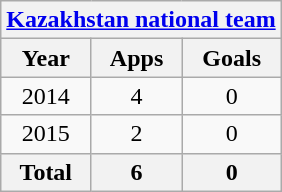<table class="wikitable" style="text-align:center">
<tr>
<th colspan=3><a href='#'>Kazakhstan national team</a></th>
</tr>
<tr>
<th>Year</th>
<th>Apps</th>
<th>Goals</th>
</tr>
<tr>
<td>2014</td>
<td>4</td>
<td>0</td>
</tr>
<tr>
<td>2015</td>
<td>2</td>
<td>0</td>
</tr>
<tr>
<th>Total</th>
<th>6</th>
<th>0</th>
</tr>
</table>
